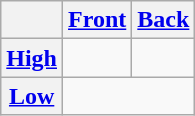<table class=" wikitable" style="text-align: center;">
<tr>
<th></th>
<th><a href='#'>Front</a></th>
<th><a href='#'>Back</a></th>
</tr>
<tr>
<th><a href='#'>High</a></th>
<td>   </td>
<td>   </td>
</tr>
<tr>
<th><a href='#'>Low</a></th>
<td colspan=2>   </td>
</tr>
</table>
